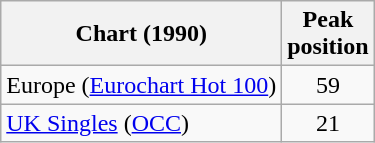<table class="wikitable sortable">
<tr>
<th>Chart (1990)</th>
<th>Peak<br>position</th>
</tr>
<tr>
<td>Europe (<a href='#'>Eurochart Hot 100</a>)</td>
<td align="center">59</td>
</tr>
<tr>
<td><a href='#'>UK Singles</a> (<a href='#'>OCC</a>)</td>
<td align="center">21</td>
</tr>
</table>
